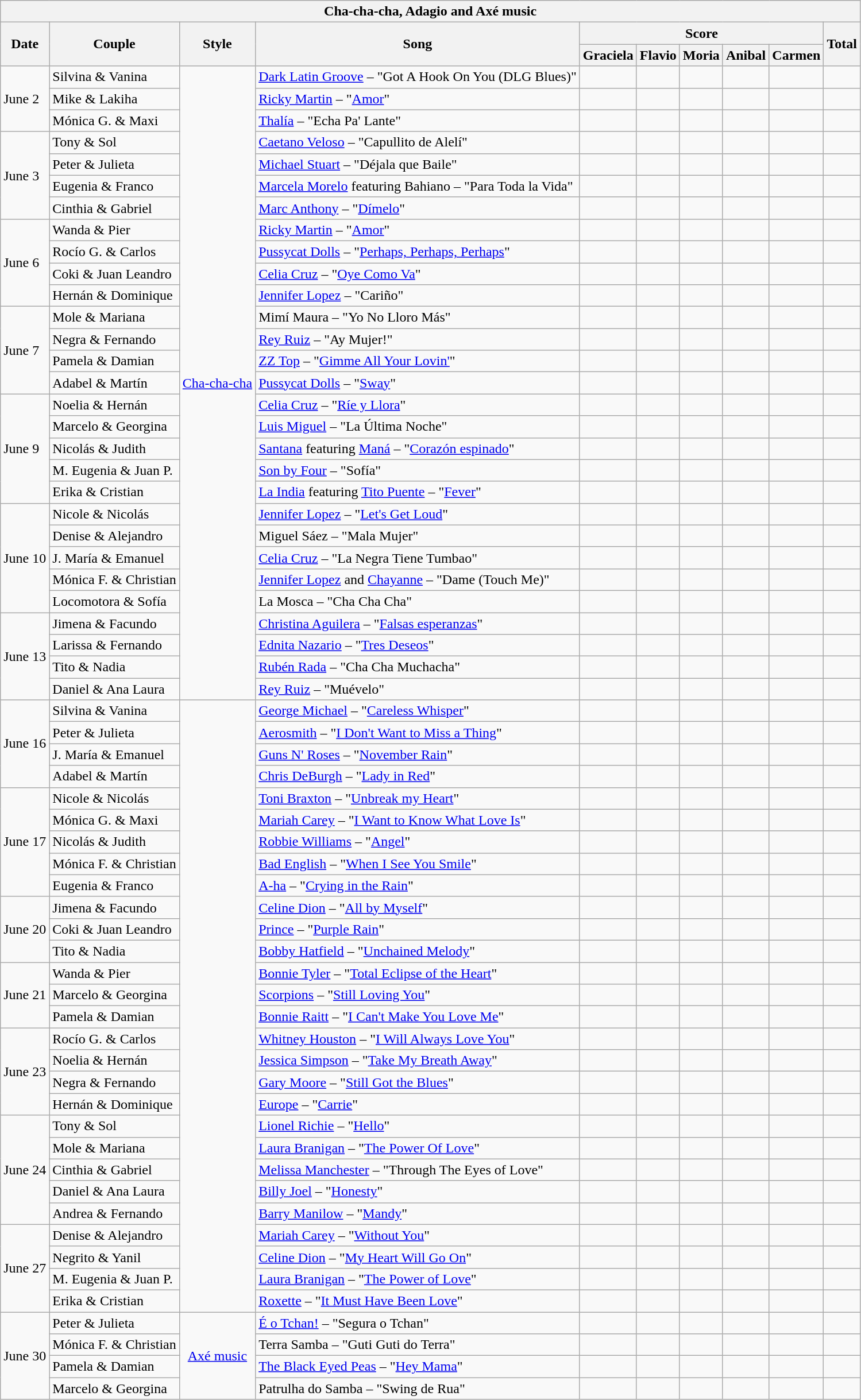<table class="wikitable collapsible collapsed">
<tr>
<th colspan="10" style="text-align:center;"><strong>Cha-cha-cha, Adagio and Axé music</strong></th>
</tr>
<tr>
<th rowspan="2">Date</th>
<th rowspan="2">Couple</th>
<th rowspan="2">Style</th>
<th rowspan="2">Song</th>
<th colspan="5">Score</th>
<th rowspan="2">Total</th>
</tr>
<tr>
<th>Graciela</th>
<th>Flavio</th>
<th>Moria</th>
<th>Anibal</th>
<th>Carmen</th>
</tr>
<tr>
<td rowspan="3">June 2</td>
<td>Silvina & Vanina</td>
<td rowspan="29"><a href='#'>Cha-cha-cha</a></td>
<td><a href='#'>Dark Latin Groove</a> – "Got A Hook On You (DLG Blues)"</td>
<td></td>
<td></td>
<td></td>
<td></td>
<td></td>
<td></td>
</tr>
<tr>
<td>Mike & Lakiha</td>
<td><a href='#'>Ricky Martin</a> – "<a href='#'>Amor</a>"</td>
<td></td>
<td></td>
<td></td>
<td></td>
<td></td>
<td></td>
</tr>
<tr>
<td>Mónica G. & Maxi</td>
<td><a href='#'>Thalía</a> – "Echa Pa' Lante"</td>
<td></td>
<td></td>
<td></td>
<td></td>
<td></td>
<td></td>
</tr>
<tr>
<td rowspan="4">June 3</td>
<td>Tony & Sol</td>
<td><a href='#'>Caetano Veloso</a> – "Capullito de Alelí"</td>
<td></td>
<td></td>
<td></td>
<td></td>
<td></td>
<td></td>
</tr>
<tr>
<td>Peter & Julieta</td>
<td><a href='#'>Michael Stuart</a> – "Déjala que Baile"</td>
<td></td>
<td></td>
<td></td>
<td></td>
<td></td>
<td></td>
</tr>
<tr>
<td>Eugenia & Franco</td>
<td><a href='#'>Marcela Morelo</a> featuring Bahiano – "Para Toda la Vida"</td>
<td></td>
<td></td>
<td></td>
<td></td>
<td></td>
<td></td>
</tr>
<tr>
<td>Cinthia & Gabriel</td>
<td><a href='#'>Marc Anthony</a> – "<a href='#'>Dímelo</a>"</td>
<td></td>
<td></td>
<td></td>
<td></td>
<td></td>
<td></td>
</tr>
<tr>
<td rowspan="4">June 6</td>
<td>Wanda & Pier</td>
<td><a href='#'>Ricky Martin</a> – "<a href='#'>Amor</a>"</td>
<td></td>
<td></td>
<td></td>
<td></td>
<td></td>
<td></td>
</tr>
<tr>
<td>Rocío G. & Carlos</td>
<td><a href='#'>Pussycat Dolls</a> – "<a href='#'>Perhaps, Perhaps, Perhaps</a>"</td>
<td></td>
<td></td>
<td></td>
<td></td>
<td></td>
<td></td>
</tr>
<tr>
<td>Coki & Juan Leandro</td>
<td><a href='#'>Celia Cruz</a> – "<a href='#'>Oye Como Va</a>"</td>
<td></td>
<td></td>
<td></td>
<td></td>
<td></td>
<td></td>
</tr>
<tr>
<td>Hernán & Dominique</td>
<td><a href='#'>Jennifer Lopez</a> – "Cariño"</td>
<td></td>
<td></td>
<td></td>
<td></td>
<td></td>
<td></td>
</tr>
<tr>
<td rowspan="4">June 7</td>
<td>Mole & Mariana</td>
<td>Mimí Maura – "Yo No Lloro Más"</td>
<td></td>
<td></td>
<td></td>
<td></td>
<td></td>
<td></td>
</tr>
<tr>
<td>Negra & Fernando</td>
<td><a href='#'>Rey Ruiz</a> – "Ay Mujer!"</td>
<td></td>
<td></td>
<td></td>
<td></td>
<td></td>
<td></td>
</tr>
<tr>
<td>Pamela & Damian</td>
<td><a href='#'>ZZ Top</a> – "<a href='#'>Gimme All Your Lovin'</a>"</td>
<td></td>
<td></td>
<td></td>
<td></td>
<td></td>
<td></td>
</tr>
<tr>
<td>Adabel & Martín</td>
<td><a href='#'>Pussycat Dolls</a> – "<a href='#'>Sway</a>"</td>
<td></td>
<td></td>
<td></td>
<td></td>
<td></td>
<td></td>
</tr>
<tr>
<td rowspan="5">June 9</td>
<td>Noelia & Hernán</td>
<td><a href='#'>Celia Cruz</a> – "<a href='#'>Ríe y Llora</a>"</td>
<td></td>
<td></td>
<td></td>
<td></td>
<td></td>
<td></td>
</tr>
<tr>
<td>Marcelo & Georgina</td>
<td><a href='#'>Luis Miguel</a> – "La Última Noche"</td>
<td></td>
<td></td>
<td></td>
<td></td>
<td></td>
<td></td>
</tr>
<tr>
<td>Nicolás & Judith</td>
<td><a href='#'>Santana</a> featuring <a href='#'>Maná</a> – "<a href='#'>Corazón espinado</a>"</td>
<td></td>
<td></td>
<td></td>
<td></td>
<td></td>
<td></td>
</tr>
<tr>
<td>M. Eugenia & Juan P.</td>
<td><a href='#'>Son by Four</a> – "Sofía"</td>
<td></td>
<td></td>
<td></td>
<td></td>
<td></td>
<td></td>
</tr>
<tr>
<td>Erika & Cristian</td>
<td><a href='#'>La India</a> featuring <a href='#'>Tito Puente</a> – "<a href='#'>Fever</a>"</td>
<td></td>
<td></td>
<td></td>
<td></td>
<td></td>
<td></td>
</tr>
<tr>
<td rowspan="5">June 10</td>
<td>Nicole & Nicolás</td>
<td><a href='#'>Jennifer Lopez</a> – "<a href='#'>Let's Get Loud</a>"</td>
<td></td>
<td></td>
<td></td>
<td></td>
<td></td>
<td></td>
</tr>
<tr>
<td>Denise & Alejandro</td>
<td>Miguel Sáez – "Mala Mujer"</td>
<td></td>
<td></td>
<td></td>
<td></td>
<td></td>
<td></td>
</tr>
<tr>
<td>J. María & Emanuel</td>
<td><a href='#'>Celia Cruz</a> – "La Negra Tiene Tumbao"</td>
<td></td>
<td></td>
<td></td>
<td></td>
<td></td>
<td></td>
</tr>
<tr>
<td>Mónica F. & Christian</td>
<td><a href='#'>Jennifer Lopez</a> and <a href='#'>Chayanne</a> – "Dame (Touch Me)"</td>
<td></td>
<td></td>
<td></td>
<td></td>
<td></td>
<td></td>
</tr>
<tr>
<td>Locomotora & Sofía</td>
<td>La Mosca – "Cha Cha Cha"</td>
<td></td>
<td></td>
<td></td>
<td></td>
<td></td>
<td></td>
</tr>
<tr>
<td rowspan="4">June 13</td>
<td>Jimena & Facundo</td>
<td><a href='#'>Christina Aguilera</a> – "<a href='#'>Falsas esperanzas</a>"</td>
<td></td>
<td></td>
<td></td>
<td></td>
<td></td>
<td></td>
</tr>
<tr>
<td>Larissa & Fernando</td>
<td><a href='#'>Ednita Nazario</a> – "<a href='#'>Tres Deseos</a>"</td>
<td></td>
<td></td>
<td></td>
<td></td>
<td></td>
<td></td>
</tr>
<tr>
<td>Tito & Nadia</td>
<td><a href='#'>Rubén Rada</a> – "Cha Cha Muchacha"</td>
<td></td>
<td></td>
<td></td>
<td></td>
<td></td>
<td></td>
</tr>
<tr>
<td>Daniel & Ana Laura</td>
<td><a href='#'>Rey Ruiz</a> – "Muévelo"</td>
<td></td>
<td></td>
<td></td>
<td></td>
<td></td>
<td></td>
</tr>
<tr>
<td rowspan="4" style="text-align:center;">June 16</td>
<td>Silvina & Vanina</td>
<td rowspan="28"></td>
<td><a href='#'>George Michael</a> – "<a href='#'>Careless Whisper</a>"</td>
<td></td>
<td></td>
<td></td>
<td></td>
<td></td>
<td></td>
</tr>
<tr>
<td>Peter & Julieta</td>
<td><a href='#'>Aerosmith</a> – "<a href='#'>I Don't Want to Miss a Thing</a>"</td>
<td></td>
<td></td>
<td></td>
<td></td>
<td></td>
<td></td>
</tr>
<tr>
<td>J. María & Emanuel</td>
<td><a href='#'>Guns N' Roses</a> – "<a href='#'>November Rain</a>"</td>
<td></td>
<td></td>
<td></td>
<td></td>
<td></td>
<td></td>
</tr>
<tr>
<td>Adabel & Martín</td>
<td><a href='#'>Chris DeBurgh</a> – "<a href='#'>Lady in Red</a>"</td>
<td></td>
<td></td>
<td></td>
<td></td>
<td></td>
<td></td>
</tr>
<tr>
<td rowspan="5" style="text-align:center;">June 17</td>
<td>Nicole & Nicolás</td>
<td><a href='#'>Toni Braxton</a> – "<a href='#'>Unbreak my Heart</a>"</td>
<td></td>
<td></td>
<td></td>
<td></td>
<td></td>
<td></td>
</tr>
<tr>
<td>Mónica G. & Maxi</td>
<td><a href='#'>Mariah Carey</a> – "<a href='#'>I Want to Know What Love Is</a>"</td>
<td></td>
<td></td>
<td></td>
<td></td>
<td></td>
<td></td>
</tr>
<tr>
<td>Nicolás & Judith</td>
<td><a href='#'>Robbie Williams</a> – "<a href='#'>Angel</a>"</td>
<td></td>
<td></td>
<td></td>
<td></td>
<td></td>
<td></td>
</tr>
<tr>
<td>Mónica F. & Christian</td>
<td><a href='#'>Bad English</a> – "<a href='#'>When I See You Smile</a>"</td>
<td></td>
<td></td>
<td></td>
<td></td>
<td></td>
<td></td>
</tr>
<tr>
<td>Eugenia & Franco</td>
<td><a href='#'>A-ha</a> – "<a href='#'>Crying in the Rain</a>"</td>
<td></td>
<td></td>
<td></td>
<td></td>
<td></td>
<td></td>
</tr>
<tr>
<td rowspan="3" style="text-align:center;">June 20</td>
<td>Jimena & Facundo</td>
<td><a href='#'>Celine Dion</a> – "<a href='#'>All by Myself</a>"</td>
<td></td>
<td></td>
<td></td>
<td></td>
<td></td>
<td></td>
</tr>
<tr>
<td>Coki & Juan Leandro</td>
<td><a href='#'>Prince</a> – "<a href='#'>Purple Rain</a>"</td>
<td></td>
<td></td>
<td></td>
<td></td>
<td></td>
<td></td>
</tr>
<tr>
<td>Tito & Nadia</td>
<td><a href='#'>Bobby Hatfield</a> – "<a href='#'>Unchained Melody</a>"</td>
<td></td>
<td></td>
<td></td>
<td></td>
<td></td>
<td></td>
</tr>
<tr>
<td rowspan="3" style="text-align:center;">June 21</td>
<td>Wanda & Pier</td>
<td><a href='#'>Bonnie Tyler</a> – "<a href='#'>Total Eclipse of the Heart</a>"</td>
<td></td>
<td></td>
<td></td>
<td></td>
<td></td>
<td></td>
</tr>
<tr>
<td>Marcelo & Georgina</td>
<td><a href='#'>Scorpions</a> – "<a href='#'>Still Loving You</a>"</td>
<td></td>
<td></td>
<td></td>
<td></td>
<td></td>
<td></td>
</tr>
<tr>
<td>Pamela & Damian</td>
<td><a href='#'>Bonnie Raitt</a> – "<a href='#'>I Can't Make You Love Me</a>"</td>
<td></td>
<td></td>
<td></td>
<td></td>
<td></td>
<td></td>
</tr>
<tr>
<td rowspan="4" style="text-align:center;">June 23</td>
<td>Rocío G. & Carlos</td>
<td><a href='#'>Whitney Houston</a> – "<a href='#'>I Will Always Love You</a>"</td>
<td></td>
<td></td>
<td></td>
<td></td>
<td></td>
<td></td>
</tr>
<tr>
<td>Noelia & Hernán</td>
<td><a href='#'>Jessica Simpson</a> – "<a href='#'>Take My Breath Away</a>"</td>
<td></td>
<td></td>
<td></td>
<td></td>
<td></td>
<td></td>
</tr>
<tr>
<td>Negra & Fernando</td>
<td><a href='#'>Gary Moore</a> – "<a href='#'>Still Got the Blues</a>"</td>
<td></td>
<td></td>
<td></td>
<td></td>
<td></td>
<td></td>
</tr>
<tr>
<td>Hernán & Dominique</td>
<td><a href='#'>Europe</a> – "<a href='#'>Carrie</a>"</td>
<td></td>
<td></td>
<td></td>
<td></td>
<td></td>
<td></td>
</tr>
<tr>
<td rowspan="5" style="text-align:center;">June 24</td>
<td>Tony & Sol</td>
<td><a href='#'>Lionel Richie</a> – "<a href='#'>Hello</a>"</td>
<td></td>
<td></td>
<td></td>
<td></td>
<td></td>
<td></td>
</tr>
<tr>
<td>Mole & Mariana</td>
<td><a href='#'>Laura Branigan</a> – "<a href='#'>The Power Of Love</a>"</td>
<td></td>
<td></td>
<td></td>
<td></td>
<td></td>
<td></td>
</tr>
<tr>
<td>Cinthia & Gabriel</td>
<td><a href='#'>Melissa Manchester</a> – "Through The Eyes of Love"</td>
<td></td>
<td></td>
<td></td>
<td></td>
<td></td>
<td></td>
</tr>
<tr>
<td>Daniel & Ana Laura</td>
<td><a href='#'>Billy Joel</a> – "<a href='#'>Honesty</a>"</td>
<td></td>
<td></td>
<td></td>
<td></td>
<td></td>
<td></td>
</tr>
<tr>
<td>Andrea & Fernando</td>
<td><a href='#'>Barry Manilow</a> – "<a href='#'>Mandy</a>"</td>
<td></td>
<td></td>
<td></td>
<td></td>
<td></td>
<td></td>
</tr>
<tr>
<td rowspan="4" style="text-align:center;">June 27</td>
<td>Denise & Alejandro</td>
<td><a href='#'>Mariah Carey</a> – "<a href='#'>Without You</a>"</td>
<td></td>
<td></td>
<td></td>
<td></td>
<td></td>
<td></td>
</tr>
<tr>
<td>Negrito & Yanil</td>
<td><a href='#'>Celine Dion</a> – "<a href='#'>My Heart Will Go On</a>"</td>
<td></td>
<td></td>
<td></td>
<td></td>
<td></td>
<td></td>
</tr>
<tr>
<td>M. Eugenia & Juan P.</td>
<td><a href='#'>Laura Branigan</a> – "<a href='#'>The Power of Love</a>"</td>
<td></td>
<td></td>
<td></td>
<td></td>
<td></td>
<td></td>
</tr>
<tr>
<td>Erika & Cristian</td>
<td><a href='#'>Roxette</a> – "<a href='#'>It Must Have Been Love</a>"</td>
<td></td>
<td></td>
<td></td>
<td></td>
<td></td>
<td></td>
</tr>
<tr>
<td rowspan="4" style="text-align:center;">June 30</td>
<td>Peter & Julieta</td>
<td rowspan="4" style="text-align:center;"><a href='#'>Axé music</a></td>
<td><a href='#'>É o Tchan!</a> – "Segura o Tchan"</td>
<td></td>
<td></td>
<td></td>
<td></td>
<td></td>
<td></td>
</tr>
<tr>
<td>Mónica F. & Christian</td>
<td>Terra Samba – "Guti Guti do Terra"</td>
<td></td>
<td></td>
<td></td>
<td></td>
<td></td>
<td></td>
</tr>
<tr>
<td>Pamela & Damian</td>
<td><a href='#'>The Black Eyed Peas</a> – "<a href='#'>Hey Mama</a>"</td>
<td></td>
<td></td>
<td></td>
<td></td>
<td></td>
<td></td>
</tr>
<tr>
<td>Marcelo & Georgina</td>
<td>Patrulha do Samba – "Swing de Rua"</td>
<td></td>
<td></td>
<td></td>
<td></td>
<td></td>
<td></td>
</tr>
</table>
